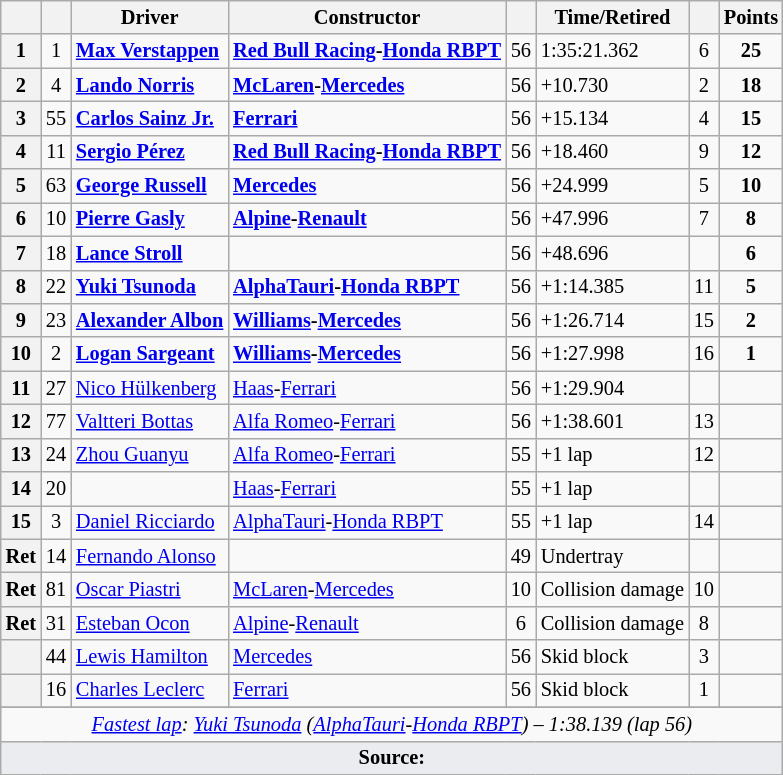<table class="wikitable sortable" style="font-size: 85%;">
<tr>
<th scope="col"></th>
<th scope="col"></th>
<th scope="col">Driver</th>
<th scope="col">Constructor</th>
<th class="unsortable" scope="col"></th>
<th class="unsortable" scope="col">Time/Retired</th>
<th scope="col"></th>
<th scope="col">Points</th>
</tr>
<tr>
<th scope="row">1</th>
<td align="center">1</td>
<td data-sort-value="ver"> <strong><a href='#'>Max Verstappen</a></strong></td>
<td><strong><a href='#'>Red Bull Racing</a>-<a href='#'>Honda RBPT</a></strong></td>
<td align="center">56</td>
<td>1:35:21.362</td>
<td align="center">6</td>
<td align="center"><strong>25</strong></td>
</tr>
<tr>
<th scope="row">2</th>
<td align="center">4</td>
<td data-sort-value="nor"> <strong><a href='#'>Lando Norris</a></strong></td>
<td><strong><a href='#'>McLaren</a>-<a href='#'>Mercedes</a></strong></td>
<td align="center">56</td>
<td>+10.730</td>
<td align="center">2</td>
<td align="center"><strong>18</strong></td>
</tr>
<tr>
<th scope="row">3</th>
<td align="center">55</td>
<td data-sort-value="sai"> <strong><a href='#'>Carlos Sainz Jr.</a></strong></td>
<td><strong><a href='#'>Ferrari</a></strong></td>
<td align="center">56</td>
<td>+15.134</td>
<td align="center">4</td>
<td align="center"><strong>15</strong></td>
</tr>
<tr>
<th scope="row">4</th>
<td align="center">11</td>
<td data-sort-value="per"> <strong><a href='#'>Sergio Pérez</a></strong></td>
<td><strong><a href='#'>Red Bull Racing</a>-<a href='#'>Honda RBPT</a></strong></td>
<td align="center">56</td>
<td>+18.460</td>
<td align="center">9</td>
<td align="center"><strong>12</strong></td>
</tr>
<tr>
<th scope="row">5</th>
<td align="center">63</td>
<td data-sort-value="rus"> <strong><a href='#'>George Russell</a></strong></td>
<td><strong><a href='#'>Mercedes</a></strong></td>
<td align="center">56</td>
<td>+24.999</td>
<td align="center">5</td>
<td align="center"><strong>10</strong></td>
</tr>
<tr>
<th scope="row">6</th>
<td align="center">10</td>
<td data-sort-value="gas"> <strong><a href='#'>Pierre Gasly</a></strong></td>
<td><strong><a href='#'>Alpine</a>-<a href='#'>Renault</a></strong></td>
<td align="center">56</td>
<td>+47.996</td>
<td align="center">7</td>
<td align="center"><strong>8</strong></td>
</tr>
<tr>
<th scope="row">7</th>
<td align="center">18</td>
<td data-sort-value="str"> <strong><a href='#'>Lance Stroll</a></strong></td>
<td></td>
<td align="center">56</td>
<td>+48.696</td>
<td align="center" data-sort-value="20"></td>
<td align="center"><strong>6</strong></td>
</tr>
<tr>
<th scope="row">8</th>
<td align="center">22</td>
<td data-sort-value="tsu"> <strong><a href='#'>Yuki Tsunoda</a></strong></td>
<td><strong><a href='#'>AlphaTauri</a>-<a href='#'>Honda RBPT</a></strong></td>
<td align="center">56</td>
<td>+1:14.385</td>
<td align="center">11</td>
<td align="center"><strong>5</strong></td>
</tr>
<tr>
<th scope="row">9</th>
<td align="center">23</td>
<td data-sort-value="alb"> <strong><a href='#'>Alexander Albon</a></strong></td>
<td><strong><a href='#'>Williams</a>-<a href='#'>Mercedes</a></strong></td>
<td align="center">56</td>
<td>+1:26.714</td>
<td align="center">15</td>
<td align="center"><strong>2</strong></td>
</tr>
<tr>
<th scope="row">10</th>
<td align="center">2</td>
<td data-sort-value="sar"> <strong><a href='#'>Logan Sargeant</a></strong></td>
<td><strong><a href='#'>Williams</a>-<a href='#'>Mercedes</a></strong></td>
<td align="center">56</td>
<td>+1:27.998</td>
<td align="center">16</td>
<td align="center"><strong>1</strong></td>
</tr>
<tr>
<th scope="row">11</th>
<td align="center">27</td>
<td data-sort-value="hul"> <a href='#'>Nico Hülkenberg</a></td>
<td><a href='#'>Haas</a>-<a href='#'>Ferrari</a></td>
<td align="center">56</td>
<td>+1:29.904</td>
<td align="center" data-sort-value="18"></td>
<td align="center"></td>
</tr>
<tr>
<th scope="row">12</th>
<td align="center">77</td>
<td data-sort-value="bot"> <a href='#'>Valtteri Bottas</a></td>
<td><a href='#'>Alfa Romeo</a>-<a href='#'>Ferrari</a></td>
<td align="center">56</td>
<td>+1:38.601</td>
<td align="center">13</td>
<td align="center"></td>
</tr>
<tr>
<th scope="row">13</th>
<td align="center">24</td>
<td data-sort-value="zho"> <a href='#'>Zhou Guanyu</a></td>
<td><a href='#'>Alfa Romeo</a>-<a href='#'>Ferrari</a></td>
<td align="center">55</td>
<td>+1 lap</td>
<td align="center">12</td>
<td align="center"></td>
</tr>
<tr>
<th scope="row">14</th>
<td align="center">20</td>
<td data-sort-value="mag"></td>
<td><a href='#'>Haas</a>-<a href='#'>Ferrari</a></td>
<td align="center">55</td>
<td>+1 lap</td>
<td align="center" data-sort-value="17"></td>
<td align="center"></td>
</tr>
<tr>
<th scope="row">15</th>
<td align="center">3</td>
<td data-sort-value="ric"> <a href='#'>Daniel Ricciardo</a></td>
<td><a href='#'>AlphaTauri</a>-<a href='#'>Honda RBPT</a></td>
<td align="center">55</td>
<td>+1 lap</td>
<td align="center">14</td>
<td align="center"></td>
</tr>
<tr>
<th scope="row" data-sort-value="16">Ret</th>
<td align="center">14</td>
<td data-sort-value="alo"> <a href='#'>Fernando Alonso</a></td>
<td></td>
<td align="center">49</td>
<td>Undertray</td>
<td align="center" data-sort-value="19"></td>
<td align="center"></td>
</tr>
<tr>
<th scope="row" data-sort-value="17">Ret</th>
<td align="center">81</td>
<td data-sort-value="pia"> <a href='#'>Oscar Piastri</a></td>
<td><a href='#'>McLaren</a>-<a href='#'>Mercedes</a></td>
<td align="center">10</td>
<td>Collision damage</td>
<td align="center">10</td>
<td align="center"></td>
</tr>
<tr>
<th scope="row" data-sort-value="18">Ret</th>
<td align="center">31</td>
<td data-sort-value="oco"> <a href='#'>Esteban Ocon</a></td>
<td><a href='#'>Alpine</a>-<a href='#'>Renault</a></td>
<td align="center">6</td>
<td>Collision damage</td>
<td align="center">8</td>
<td align="center"></td>
</tr>
<tr>
<th scope="row" data-sort-value="19"></th>
<td align="center">44</td>
<td data-sort-value="ham"> <a href='#'>Lewis Hamilton</a></td>
<td><a href='#'>Mercedes</a></td>
<td align="center">56</td>
<td>Skid block</td>
<td align="center">3</td>
<td align="center"></td>
</tr>
<tr>
<th scope="row" data-sort-value="20"></th>
<td align="center">16</td>
<td data-sort-value="lec"> <a href='#'>Charles Leclerc</a></td>
<td><a href='#'>Ferrari</a></td>
<td align="center">56</td>
<td>Skid block</td>
<td align="center">1</td>
<td align="center"></td>
</tr>
<tr>
</tr>
<tr class="sortbottom">
<td colspan="8" align="center"><em><a href='#'>Fastest lap</a>:</em>  <em><a href='#'>Yuki Tsunoda</a> (<a href='#'>AlphaTauri</a>-<a href='#'>Honda RBPT</a>) – 1:38.139 (lap 56)</em></td>
</tr>
<tr class="sortbottom">
<td colspan="8" style="background-color:#eaecf0;text-align:center"><strong>Source:</strong></td>
</tr>
</table>
